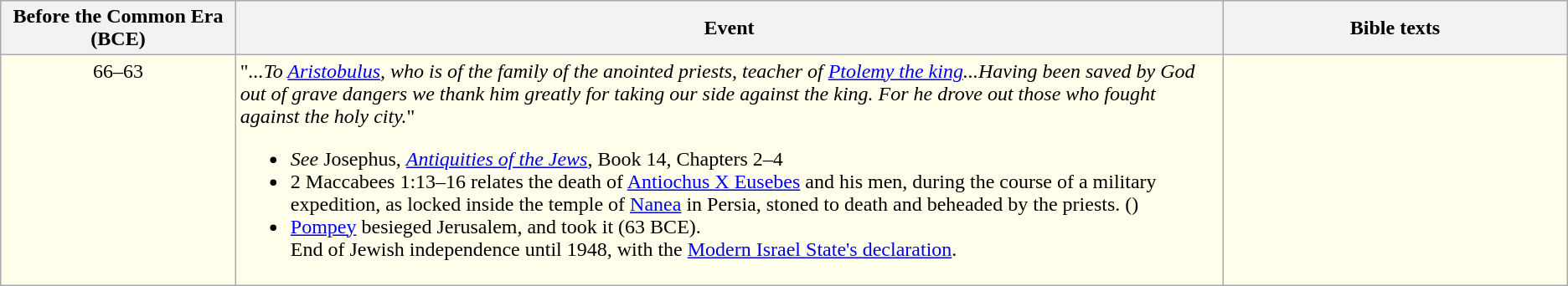<table class="wikitable" style="align:center;">
<tr>
<th style="width:15%;">Before the Common Era<br>(BCE)</th>
<th style="width:63%;">Event</th>
<th style="width:22%;">Bible texts</th>
</tr>
<tr style="text-align:left; background:#ffffec; vertical-align:top;">
<td style="text-align:center;">66–63</td>
<td>"<em>...To <a href='#'>Aristobulus</a>, who is of the family of the anointed priests, teacher of <a href='#'>Ptolemy the king</a>...Having been saved by God out of grave dangers we thank him greatly for taking our side against the king. For he drove out those who fought against the holy city.</em>"<br><ul><li><em>See</em> Josephus, <em><a href='#'>Antiquities of the Jews</a></em>, Book 14, Chapters 2–4</li><li>2 Maccabees 1:13–16 relates the death of <a href='#'>Antiochus X Eusebes</a> and his men, during the course of a military expedition, as locked inside the temple of <a href='#'>Nanea</a> in Persia, stoned to death and beheaded by the priests. ()</li><li><a href='#'>Pompey</a> besieged Jerusalem, and took it (63 BCE). <br> End of Jewish independence until 1948, with the <a href='#'>Modern Israel State's declaration</a>.</li></ul></td>
<td></td>
</tr>
</table>
